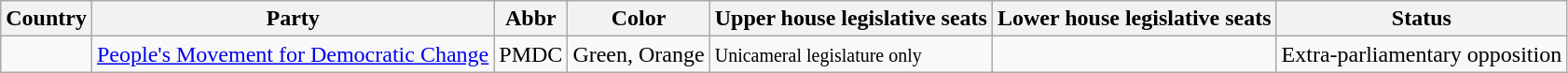<table class="wikitable sortable">
<tr>
<th>Country</th>
<th>Party</th>
<th>Abbr</th>
<th>Color</th>
<th>Upper house legislative seats</th>
<th>Lower house legislative seats</th>
<th>Status</th>
</tr>
<tr>
<td></td>
<td><a href='#'>People's Movement for Democratic Change</a></td>
<td>PMDC</td>
<td>Green, Orange</td>
<td><small>Unicameral legislature only</small></td>
<td></td>
<td> Extra-parliamentary opposition</td>
</tr>
</table>
